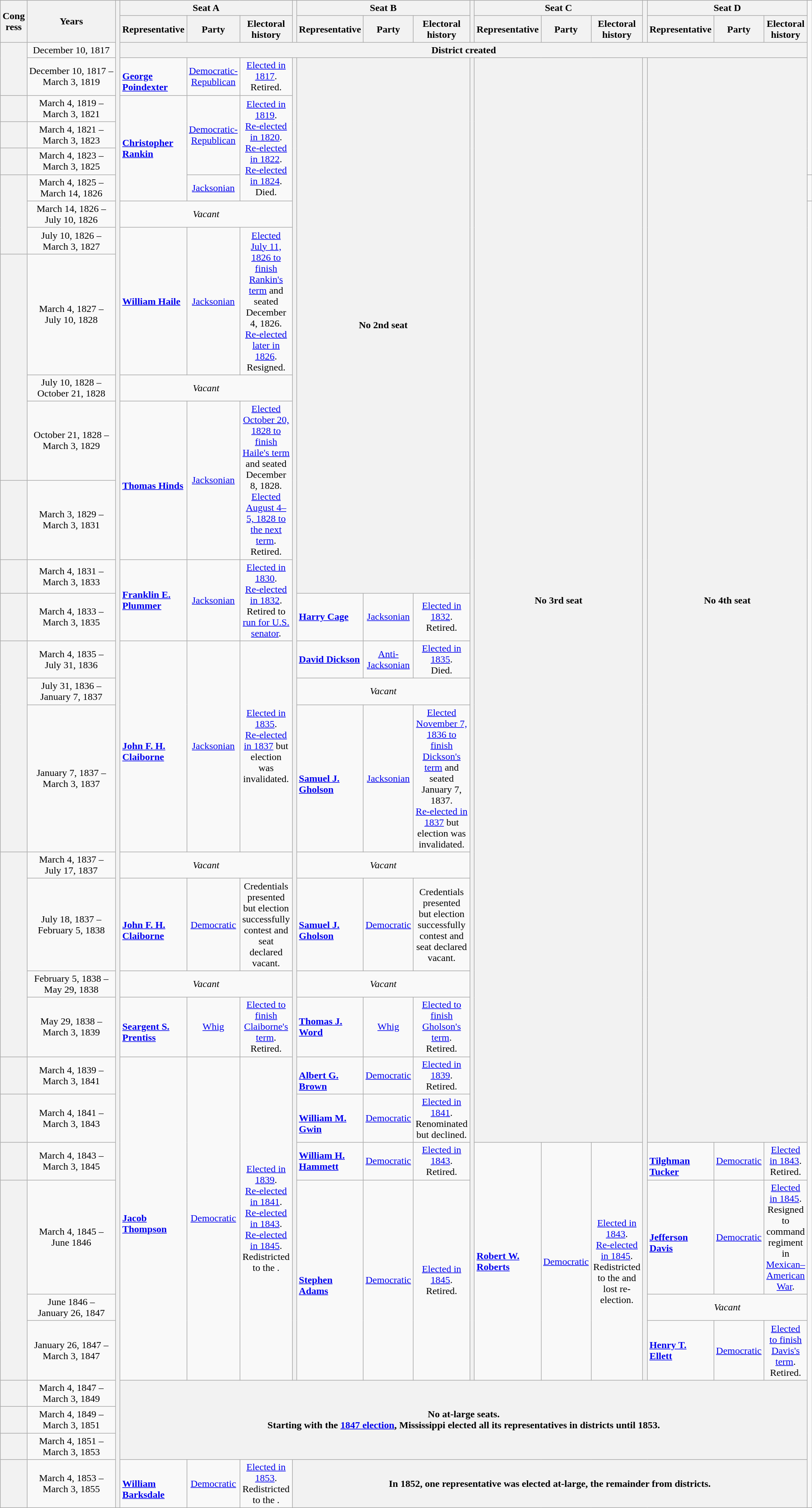<table class=wikitable style="text-align:center">
<tr>
<th rowspan=2>Cong<br>ress</th>
<th rowspan=2>Years</th>
<th rowspan=33></th>
<th colspan=3>Seat A</th>
<th rowspan=2></th>
<th colspan=3>Seat B</th>
<th rowspan=2></th>
<th colspan=3>Seat C</th>
<th rowspan=2></th>
<th colspan=3>Seat D</th>
</tr>
<tr>
<th>Representative</th>
<th>Party</th>
<th>Electoral history</th>
<th>Representative</th>
<th>Party</th>
<th>Electoral history</th>
<th>Representative</th>
<th>Party</th>
<th>Electoral history</th>
<th>Representative</th>
<th>Party</th>
<th>Electoral history</th>
</tr>
<tr>
<th rowspan=2></th>
<td nowrap>December 10, 1817</td>
<th colspan=15>District created</th>
</tr>
<tr>
<td nowrap>December 10, 1817 –<br>March 3, 1819</td>
<td align=left><br><strong><a href='#'>George Poindexter</a></strong><br></td>
<td><a href='#'>Democratic-Republican</a></td>
<td><a href='#'>Elected in 1817</a>.<br>Retired.</td>
<th rowspan=26></th>
<th rowspan=12 colspan=3>No 2nd seat</th>
<th rowspan=26></th>
<th rowspan=22 colspan=3>No 3rd seat</th>
<th rowspan=26></th>
<th rowspan=22 colspan=3>No 4th seat</th>
</tr>
<tr>
<th></th>
<td nowrap>March 4, 1819 –<br>March 3, 1821</td>
<td rowspan=4 align=left><strong><a href='#'>Christopher Rankin</a></strong><br></td>
<td rowspan=3 ><a href='#'>Democratic-Republican</a></td>
<td rowspan=4><a href='#'>Elected in 1819</a>.<br><a href='#'>Re-elected in 1820</a>.<br><a href='#'>Re-elected in 1822</a>.<br><a href='#'>Re-elected in 1824</a>.<br>Died.</td>
</tr>
<tr>
<th></th>
<td nowrap>March 4, 1821 –<br>March 3, 1823</td>
</tr>
<tr>
<th></th>
<td nowrap>March 4, 1823 –<br>March 3, 1825</td>
</tr>
<tr>
<th rowspan=3></th>
<td nowrap>March 4, 1825 –<br>March 14, 1826</td>
<td><a href='#'>Jacksonian</a></td>
<td></td>
</tr>
<tr>
<td nowrap>March 14, 1826 –<br>July 10, 1826</td>
<td colspan=3><em>Vacant</em></td>
</tr>
<tr>
<td nowrap>July 10, 1826 –<br>March 3, 1827</td>
<td rowspan=2 align=left><strong><a href='#'>William Haile</a></strong><br></td>
<td rowspan=2 ><a href='#'>Jacksonian</a></td>
<td rowspan=2><a href='#'>Elected July 11, 1826  to finish Rankin's term</a> and seated December 4, 1826.<br><a href='#'>Re-elected later in 1826</a>.<br>Resigned.</td>
</tr>
<tr>
<th rowspan=3></th>
<td nowrap>March 4, 1827 –<br>July 10, 1828</td>
</tr>
<tr>
<td nowrap>July 10, 1828 –<br>October 21, 1828</td>
<td colspan=3><em>Vacant</em></td>
</tr>
<tr>
<td nowrap>October 21, 1828 –<br>March 3, 1829</td>
<td rowspan=2 align=left><br><strong><a href='#'>Thomas Hinds</a></strong><br></td>
<td rowspan=2 ><a href='#'>Jacksonian</a></td>
<td rowspan=2><a href='#'>Elected October 20, 1828 to finish Haile's term</a> and seated December 8, 1828.<br><a href='#'>Elected August 4–5, 1828 to the next term</a>.<br>Retired.</td>
</tr>
<tr>
<th></th>
<td nowrap>March 3, 1829 –<br>March 3, 1831</td>
</tr>
<tr>
<th></th>
<td nowrap>March 4, 1831 –<br>March 3, 1833</td>
<td rowspan=2 align=left><strong><a href='#'>Franklin E. Plummer</a></strong><br></td>
<td rowspan=2 ><a href='#'>Jacksonian</a></td>
<td rowspan=2><a href='#'>Elected in 1830</a>.<br><a href='#'>Re-elected in 1832</a>.<br>Retired to <a href='#'>run for U.S. senator</a>.</td>
</tr>
<tr>
<th></th>
<td nowrap>March 4, 1833 –<br>March 3, 1835</td>
<td align=left><strong><a href='#'>Harry Cage</a></strong><br></td>
<td><a href='#'>Jacksonian</a></td>
<td><a href='#'>Elected in 1832</a>.<br>Retired.</td>
</tr>
<tr>
<th rowspan=3></th>
<td nowrap>March 4, 1835 –<br>July 31, 1836</td>
<td align=left rowspan=3><br><strong><a href='#'>John F. H. Claiborne</a></strong><br></td>
<td rowspan=3 ><a href='#'>Jacksonian</a></td>
<td rowspan=3><a href='#'>Elected in 1835</a>.<br><a href='#'>Re-elected in 1837</a> but election was invalidated.</td>
<td align=left><strong><a href='#'>David Dickson</a></strong><br></td>
<td><a href='#'>Anti-Jacksonian</a></td>
<td><a href='#'>Elected in 1835</a>.<br>Died.</td>
</tr>
<tr>
<td nowrap>July 31, 1836 –<br> January 7, 1837</td>
<td colspan=3><em>Vacant</em></td>
</tr>
<tr>
<td nowrap>January 7, 1837 –<br>March 3, 1837</td>
<td align=left><br><strong><a href='#'>Samuel J. Gholson</a></strong><br></td>
<td><a href='#'>Jacksonian</a></td>
<td><a href='#'>Elected November 7, 1836 to finish Dickson's term</a> and seated January 7, 1837.<br><a href='#'>Re-elected in 1837</a> but election was invalidated.</td>
</tr>
<tr>
<th rowspan=4></th>
<td nowrap>March 4, 1837 –<br>July 17, 1837</td>
<td colspan=3><em>Vacant</em></td>
<td colspan=3><em>Vacant</em></td>
</tr>
<tr>
<td nowrap>July 18, 1837 –<br>February 5, 1838</td>
<td align=left><br><strong><a href='#'>John F. H. Claiborne</a></strong><br></td>
<td><a href='#'>Democratic</a></td>
<td>Credentials presented but election successfully contest and seat declared vacant.</td>
<td align=left><br><strong><a href='#'>Samuel J. Gholson</a></strong><br></td>
<td><a href='#'>Democratic</a></td>
<td>Credentials presented but election successfully contest and seat declared vacant.</td>
</tr>
<tr>
<td nowrap>February 5, 1838 –<br>May 29, 1838</td>
<td colspan=3><em>Vacant</em></td>
<td colspan=3><em>Vacant</em></td>
</tr>
<tr>
<td nowrap>May 29, 1838 –<br>March 3, 1839</td>
<td align=left><br><strong><a href='#'>Seargent S. Prentiss</a></strong><br></td>
<td><a href='#'>Whig</a></td>
<td><a href='#'>Elected to finish Claiborne's term</a>.<br>Retired.</td>
<td align=left> <strong><a href='#'>Thomas J. Word</a></strong><br></td>
<td><a href='#'>Whig</a></td>
<td><a href='#'>Elected to finish Gholson's term</a>.<br>Retired.</td>
</tr>
<tr>
<th></th>
<td nowrap>March 4, 1839 –<br>March 3, 1841</td>
<td align=left rowspan=6><br><strong><a href='#'>Jacob Thompson</a></strong><br></td>
<td rowspan=6 ><a href='#'>Democratic</a></td>
<td rowspan=6><a href='#'>Elected in 1839</a>.<br><a href='#'>Re-elected in 1841</a>.<br><a href='#'>Re-elected in 1843</a>.<br><a href='#'>Re-elected in 1845</a>.<br>Redistricted to the .</td>
<td align=left><br><strong><a href='#'>Albert G. Brown</a></strong><br></td>
<td><a href='#'>Democratic</a></td>
<td><a href='#'>Elected in 1839</a>.<br>Retired.</td>
</tr>
<tr>
<th></th>
<td nowrap>March 4, 1841 –<br>March 3, 1843</td>
<td align=left><br><strong><a href='#'>William M. Gwin</a></strong><br></td>
<td><a href='#'>Democratic</a></td>
<td><a href='#'>Elected in 1841</a>.<br>Renominated but declined.</td>
</tr>
<tr>
<th></th>
<td nowrap>March 4, 1843 –<br>March 3, 1845</td>
<td align=left><strong><a href='#'>William H. Hammett</a></strong><br></td>
<td><a href='#'>Democratic</a></td>
<td><a href='#'>Elected in 1843</a>.<br>Retired.</td>
<td rowspan=4 align=left><strong><a href='#'>Robert W. Roberts</a></strong><br></td>
<td rowspan=4 ><a href='#'>Democratic</a></td>
<td rowspan=4><a href='#'>Elected in 1843</a>.<br><a href='#'>Re-elected in 1845</a>.<br>Redistricted to the  and lost re-election.</td>
<td align=left><br><strong><a href='#'>Tilghman Tucker</a></strong><br></td>
<td><a href='#'>Democratic</a></td>
<td><a href='#'>Elected in 1843</a>.<br>Retired.</td>
</tr>
<tr>
<th rowspan=3></th>
<td nowrap>March 4, 1845 –<br>June 1846</td>
<td rowspan=3 align=left><br><strong><a href='#'>Stephen Adams</a></strong><br></td>
<td rowspan=3 ><a href='#'>Democratic</a></td>
<td rowspan=3><a href='#'>Elected in 1845</a>.<br>Retired.</td>
<td align=left><br><strong><a href='#'>Jefferson Davis</a></strong><br></td>
<td><a href='#'>Democratic</a></td>
<td><a href='#'>Elected in 1845</a>.<br>Resigned to command regiment in <a href='#'>Mexican–American War</a>.</td>
</tr>
<tr>
<td nowrap>June 1846 –<br>January 26, 1847</td>
<td colspan=3><em>Vacant</em></td>
</tr>
<tr>
<td nowrap>January 26, 1847 –<br>March 3, 1847</td>
<td align=left><strong><a href='#'>Henry T. Ellett</a></strong><br></td>
<td><a href='#'>Democratic</a></td>
<td><a href='#'>Elected to finish Davis's term</a>.<br>Retired.</td>
</tr>
<tr>
<th></th>
<td nowrap>March 4, 1847 –<br>March 3, 1849</td>
<th rowspan=3 colspan=15>No at-large seats.<br>Starting with the <a href='#'>1847 election</a>, Mississippi elected all its representatives in districts until 1853.</th>
</tr>
<tr>
<th></th>
<td nowrap>March 4, 1849 –<br>March 3, 1851</td>
</tr>
<tr>
<th></th>
<td nowrap>March 4, 1851 –<br>March 3, 1853</td>
</tr>
<tr>
<th></th>
<td nowrap>March 4, 1853 –<br>March 3, 1855</td>
<td align=left><br><strong><a href='#'>William Barksdale</a></strong><br></td>
<td><a href='#'>Democratic</a></td>
<td><a href='#'>Elected in 1853</a>.<br>Redistricted to the .</td>
<th colspan=12>In 1852, one representative was elected at-large, the remainder from districts.</th>
</tr>
</table>
